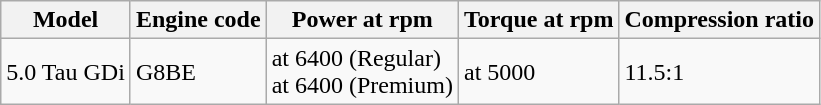<table class="wikitable sortable collapsible">
<tr>
<th>Model</th>
<th>Engine code</th>
<th>Power at rpm</th>
<th>Torque at rpm</th>
<th>Compression ratio</th>
</tr>
<tr>
<td>5.0 Tau GDi</td>
<td>G8BE</td>
<td> at 6400 (Regular)<br> at 6400 (Premium)</td>
<td> at 5000</td>
<td>11.5:1</td>
</tr>
</table>
